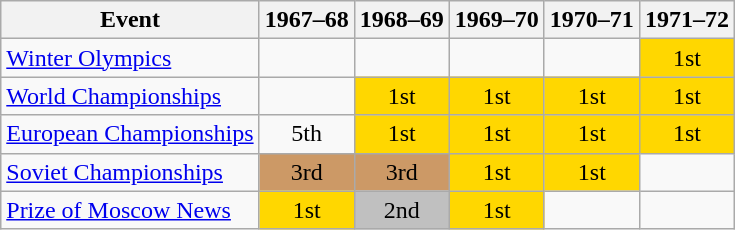<table class="wikitable" style="text-align:center">
<tr>
<th>Event</th>
<th>1967–68</th>
<th>1968–69</th>
<th>1969–70</th>
<th>1970–71</th>
<th>1971–72</th>
</tr>
<tr>
<td align=left><a href='#'>Winter Olympics</a></td>
<td></td>
<td></td>
<td></td>
<td></td>
<td bgcolor=gold>1st</td>
</tr>
<tr>
<td align=left><a href='#'>World Championships</a></td>
<td></td>
<td bgcolor=gold>1st</td>
<td bgcolor=gold>1st</td>
<td bgcolor=gold>1st</td>
<td bgcolor=gold>1st</td>
</tr>
<tr>
<td align=left><a href='#'>European Championships</a></td>
<td>5th</td>
<td bgcolor=gold>1st</td>
<td bgcolor=gold>1st</td>
<td bgcolor=gold>1st</td>
<td bgcolor=gold>1st</td>
</tr>
<tr>
<td align=left><a href='#'>Soviet Championships</a></td>
<td bgcolor=cc9966>3rd</td>
<td bgcolor=cc9966>3rd</td>
<td bgcolor=gold>1st</td>
<td bgcolor=gold>1st</td>
<td></td>
</tr>
<tr>
<td align=left><a href='#'>Prize of Moscow News</a></td>
<td bgcolor=gold>1st</td>
<td bgcolor=silver>2nd</td>
<td bgcolor=gold>1st</td>
<td></td>
<td></td>
</tr>
</table>
